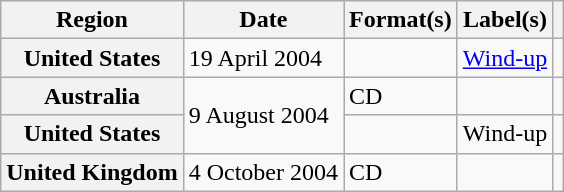<table class="wikitable plainrowheaders">
<tr>
<th scope="col">Region</th>
<th scope="col">Date</th>
<th scope="col">Format(s)</th>
<th scope="col">Label(s)</th>
<th scope="col"></th>
</tr>
<tr>
<th scope="row">United States</th>
<td>19 April 2004</td>
<td></td>
<td><a href='#'>Wind-up</a></td>
<td></td>
</tr>
<tr>
<th scope="row">Australia</th>
<td rowspan="2">9 August 2004</td>
<td>CD</td>
<td></td>
<td></td>
</tr>
<tr>
<th scope="row">United States</th>
<td></td>
<td>Wind-up</td>
<td></td>
</tr>
<tr>
<th scope="row">United Kingdom</th>
<td>4 October 2004</td>
<td>CD</td>
<td></td>
<td></td>
</tr>
</table>
